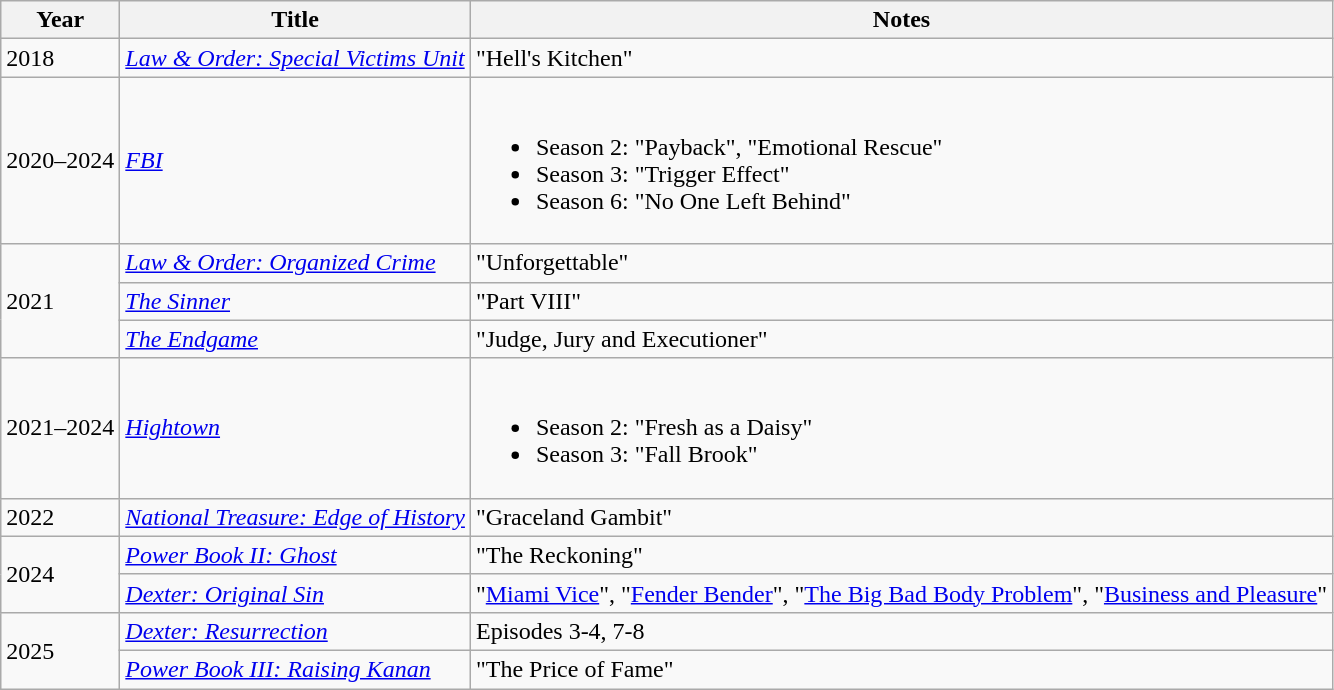<table class="wikitable sortable">
<tr>
<th>Year</th>
<th>Title</th>
<th class="unsortable">Notes</th>
</tr>
<tr>
<td>2018</td>
<td><em><a href='#'>Law & Order: Special Victims Unit</a></em></td>
<td>"Hell's Kitchen"</td>
</tr>
<tr>
<td>2020–2024</td>
<td><em><a href='#'>FBI</a></em></td>
<td><br><ul><li>Season 2: "Payback", "Emotional Rescue"</li><li>Season 3: "Trigger Effect"</li><li>Season 6: "No One Left Behind"</li></ul></td>
</tr>
<tr>
<td rowspan=3>2021</td>
<td><em><a href='#'>Law & Order: Organized Crime</a></em></td>
<td>"Unforgettable"</td>
</tr>
<tr>
<td><em><a href='#'>The Sinner</a></em></td>
<td>"Part VIII"</td>
</tr>
<tr>
<td><em><a href='#'>The Endgame</a></em></td>
<td>"Judge, Jury and Executioner"</td>
</tr>
<tr>
<td>2021–2024</td>
<td><em><a href='#'>Hightown</a></em></td>
<td><br><ul><li>Season 2: "Fresh as a Daisy"</li><li>Season 3: "Fall Brook"</li></ul></td>
</tr>
<tr>
<td>2022</td>
<td><em><a href='#'>National Treasure: Edge of History</a></em></td>
<td>"Graceland Gambit"</td>
</tr>
<tr>
<td rowspan=2>2024</td>
<td><em><a href='#'>Power Book II: Ghost</a></em></td>
<td>"The Reckoning"</td>
</tr>
<tr>
<td><em><a href='#'>Dexter: Original Sin</a></em></td>
<td>"<a href='#'>Miami Vice</a>", "<a href='#'>Fender Bender</a>", "<a href='#'>The Big Bad Body Problem</a>", "<a href='#'>Business and Pleasure</a>"</td>
</tr>
<tr>
<td rowspan=2>2025</td>
<td><em><a href='#'>Dexter: Resurrection</a></em></td>
<td>Episodes 3-4, 7-8</td>
</tr>
<tr>
<td><em><a href='#'>Power Book III: Raising Kanan</a></em></td>
<td>"The Price of Fame"</td>
</tr>
</table>
